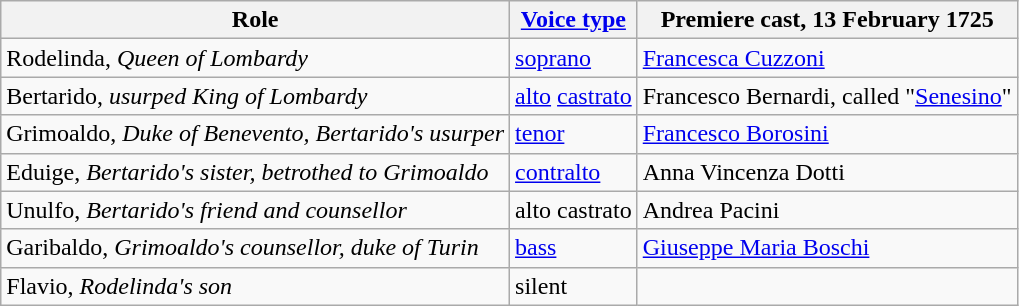<table class="wikitable">
<tr>
<th>Role</th>
<th><a href='#'>Voice type</a></th>
<th>Premiere cast, 13 February 1725</th>
</tr>
<tr>
<td>Rodelinda, <em>Queen of Lombardy</em></td>
<td><a href='#'>soprano</a></td>
<td><a href='#'>Francesca Cuzzoni</a></td>
</tr>
<tr>
<td>Bertarido, <em>usurped King of Lombardy</em></td>
<td><a href='#'>alto</a> <a href='#'>castrato</a></td>
<td>Francesco Bernardi, called "<a href='#'>Senesino</a>"</td>
</tr>
<tr>
<td>Grimoaldo, <em>Duke of Benevento, Bertarido's usurper</em></td>
<td><a href='#'>tenor</a></td>
<td><a href='#'>Francesco Borosini</a></td>
</tr>
<tr>
<td>Eduige, <em>Bertarido's sister, betrothed to Grimoaldo</em></td>
<td><a href='#'>contralto</a></td>
<td>Anna Vincenza Dotti</td>
</tr>
<tr>
<td>Unulfo, <em>Bertarido's friend and counsellor</em></td>
<td>alto castrato</td>
<td>Andrea Pacini</td>
</tr>
<tr>
<td>Garibaldo, <em>Grimoaldo's counsellor, duke of Turin</em></td>
<td><a href='#'>bass</a></td>
<td><a href='#'>Giuseppe Maria Boschi</a></td>
</tr>
<tr>
<td>Flavio, <em>Rodelinda's son</em></td>
<td>silent</td>
<td></td>
</tr>
</table>
